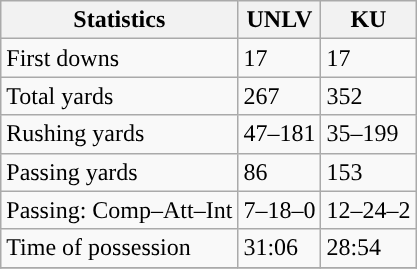<table class="wikitable" style="float: left;">
<tr>
<th>Statistics</th>
<th>UNLV</th>
<th>KU</th>
</tr>
<tr>
<td>First downs</td>
<td>17</td>
<td>17</td>
</tr>
<tr>
<td>Total yards</td>
<td>267</td>
<td>352</td>
</tr>
<tr>
<td>Rushing yards</td>
<td>47–181</td>
<td>35–199</td>
</tr>
<tr>
<td>Passing yards</td>
<td>86</td>
<td>153</td>
</tr>
<tr>
<td>Passing: Comp–Att–Int</td>
<td>7–18–0</td>
<td>12–24–2</td>
</tr>
<tr>
<td>Time of possession</td>
<td>31:06</td>
<td>28:54</td>
</tr>
<tr>
</tr>
</table>
